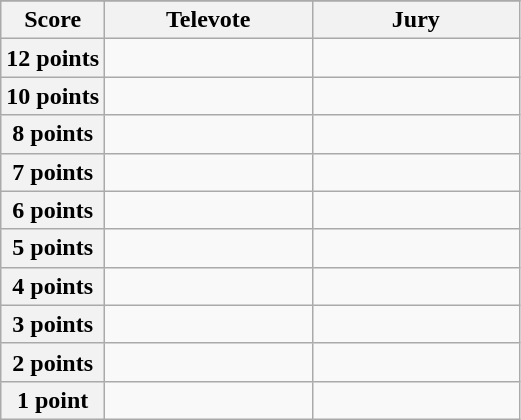<table class="wikitable">
<tr>
</tr>
<tr>
<th scope="col" width="20%">Score</th>
<th scope="col" width="40%">Televote</th>
<th scope="col" width="40%">Jury</th>
</tr>
<tr>
<th scope="row">12 points</th>
<td></td>
<td></td>
</tr>
<tr>
<th scope="row">10 points</th>
<td></td>
<td></td>
</tr>
<tr>
<th scope="row">8 points</th>
<td></td>
<td></td>
</tr>
<tr>
<th scope="row">7 points</th>
<td></td>
<td></td>
</tr>
<tr>
<th scope="row">6 points</th>
<td></td>
<td></td>
</tr>
<tr>
<th scope="row">5 points</th>
<td></td>
<td></td>
</tr>
<tr>
<th scope="row">4 points</th>
<td></td>
<td></td>
</tr>
<tr>
<th scope="row">3 points</th>
<td></td>
<td></td>
</tr>
<tr>
<th scope="row">2 points</th>
<td></td>
<td></td>
</tr>
<tr>
<th scope="row">1 point</th>
<td></td>
<td></td>
</tr>
</table>
